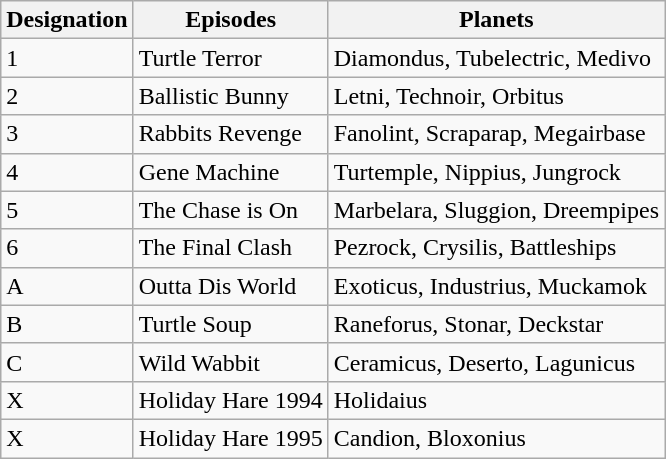<table class="wikitable">
<tr>
<th>Designation</th>
<th>Episodes</th>
<th>Planets</th>
</tr>
<tr>
<td>1</td>
<td>Turtle Terror</td>
<td>Diamondus, Tubelectric, Medivo</td>
</tr>
<tr>
<td>2</td>
<td>Ballistic Bunny</td>
<td>Letni, Technoir, Orbitus</td>
</tr>
<tr>
<td>3</td>
<td>Rabbits Revenge</td>
<td>Fanolint, Scraparap, Megairbase</td>
</tr>
<tr>
<td>4</td>
<td>Gene Machine</td>
<td>Turtemple, Nippius, Jungrock</td>
</tr>
<tr>
<td>5</td>
<td>The Chase is On</td>
<td>Marbelara, Sluggion, Dreempipes</td>
</tr>
<tr>
<td>6</td>
<td>The Final Clash</td>
<td>Pezrock, Crysilis, Battleships</td>
</tr>
<tr>
<td>A</td>
<td>Outta Dis World</td>
<td>Exoticus, Industrius, Muckamok</td>
</tr>
<tr>
<td>B</td>
<td>Turtle Soup</td>
<td>Raneforus, Stonar, Deckstar</td>
</tr>
<tr>
<td>C</td>
<td>Wild Wabbit</td>
<td>Ceramicus, Deserto, Lagunicus</td>
</tr>
<tr>
<td>X</td>
<td>Holiday Hare 1994</td>
<td>Holidaius</td>
</tr>
<tr>
<td>X</td>
<td>Holiday Hare 1995</td>
<td>Candion, Bloxonius</td>
</tr>
</table>
